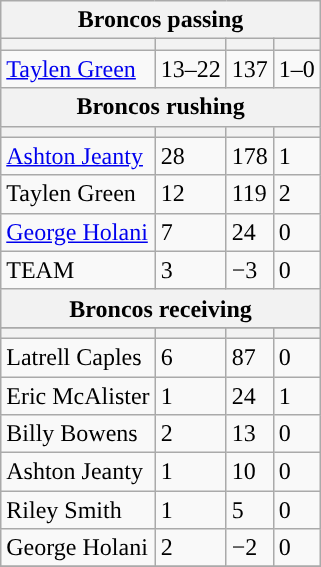<table class="wikitable plainrowheaders">
<tr>
<th colspan="6">Broncos passing</th>
</tr>
<tr>
<th scope="col"></th>
<th scope="col"></th>
<th scope="col"></th>
<th scope="col"></th>
</tr>
<tr>
<td><a href='#'>Taylen Green</a></td>
<td>13–22</td>
<td>137</td>
<td>1–0</td>
</tr>
<tr>
<th colspan="6">Broncos rushing</th>
</tr>
<tr>
<th scope="col"></th>
<th scope="col"></th>
<th scope="col"></th>
<th scope="col"></th>
</tr>
<tr>
<td><a href='#'>Ashton Jeanty</a></td>
<td>28</td>
<td>178</td>
<td>1</td>
</tr>
<tr>
<td>Taylen Green</td>
<td>12</td>
<td>119</td>
<td>2</td>
</tr>
<tr>
<td><a href='#'>George Holani</a></td>
<td>7</td>
<td>24</td>
<td>0</td>
</tr>
<tr>
<td>TEAM</td>
<td>3</td>
<td>−3</td>
<td>0</td>
</tr>
<tr>
<th colspan="6">Broncos receiving</th>
</tr>
<tr>
</tr>
<tr>
<th scope="col"></th>
<th scope="col"></th>
<th scope="col"></th>
<th scope="col"></th>
</tr>
<tr>
<td>Latrell Caples</td>
<td>6</td>
<td>87</td>
<td>0</td>
</tr>
<tr>
<td>Eric McAlister</td>
<td>1</td>
<td>24</td>
<td>1</td>
</tr>
<tr>
<td>Billy Bowens</td>
<td>2</td>
<td>13</td>
<td>0</td>
</tr>
<tr>
<td>Ashton Jeanty</td>
<td>1</td>
<td>10</td>
<td>0</td>
</tr>
<tr>
<td>Riley Smith</td>
<td>1</td>
<td>5</td>
<td>0</td>
</tr>
<tr>
<td>George Holani</td>
<td>2</td>
<td>−2</td>
<td>0</td>
</tr>
<tr>
</tr>
</table>
